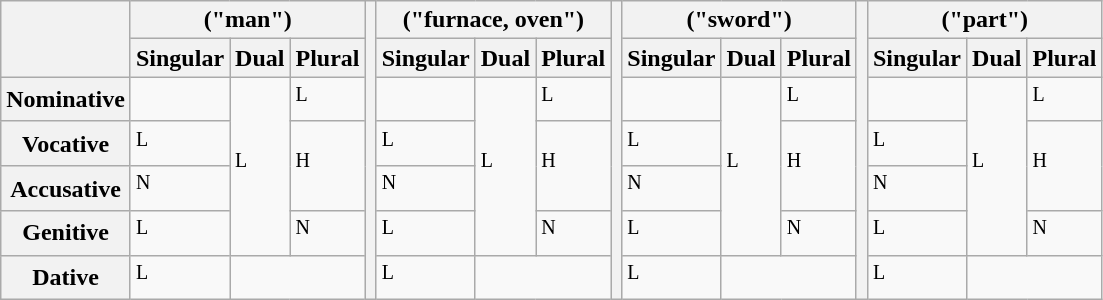<table class="wikitable">
<tr>
<th rowspan=2></th>
<th colspan=3> ("man")</th>
<th rowspan=7></th>
<th colspan=3> ("furnace, oven")</th>
<th rowspan=7></th>
<th colspan=3> ("sword")</th>
<th rowspan=7></th>
<th colspan=3> ("part")</th>
</tr>
<tr>
<th>Singular</th>
<th>Dual</th>
<th>Plural</th>
<th>Singular</th>
<th>Dual</th>
<th>Plural</th>
<th>Singular</th>
<th>Dual</th>
<th>Plural</th>
<th>Singular</th>
<th>Dual</th>
<th>Plural</th>
</tr>
<tr>
<th>Nominative</th>
<td></td>
<td rowspan="4"><sup>L</sup></td>
<td><sup>L</sup></td>
<td></td>
<td rowspan="4"><sup>L</sup></td>
<td><sup>L</sup></td>
<td></td>
<td rowspan="4"><sup>L</sup></td>
<td><sup>L</sup></td>
<td></td>
<td rowspan="4"><sup>L</sup></td>
<td><sup>L</sup></td>
</tr>
<tr>
<th>Vocative</th>
<td><sup>L</sup></td>
<td rowspan="2"><sup>H</sup></td>
<td><sup>L</sup></td>
<td rowspan="2"><sup>H</sup></td>
<td><sup>L</sup></td>
<td rowspan="2"><sup>H</sup></td>
<td><sup>L</sup></td>
<td rowspan="2"><sup>H</sup></td>
</tr>
<tr>
<th>Accusative</th>
<td><sup>N</sup></td>
<td><sup>N</sup></td>
<td><sup>N</sup></td>
<td><sup>N</sup></td>
</tr>
<tr>
<th>Genitive</th>
<td><sup>L</sup></td>
<td><sup>N</sup></td>
<td><sup>L</sup></td>
<td><sup>N</sup></td>
<td><sup>L</sup></td>
<td><sup>N</sup></td>
<td><sup>L</sup></td>
<td><sup>N</sup></td>
</tr>
<tr>
<th>Dative</th>
<td><sup>L</sup></td>
<td colspan="2"></td>
<td><sup>L</sup></td>
<td colspan="2"></td>
<td><sup>L</sup></td>
<td colspan="2"></td>
<td><sup>L</sup></td>
<td colspan="2"></td>
</tr>
</table>
